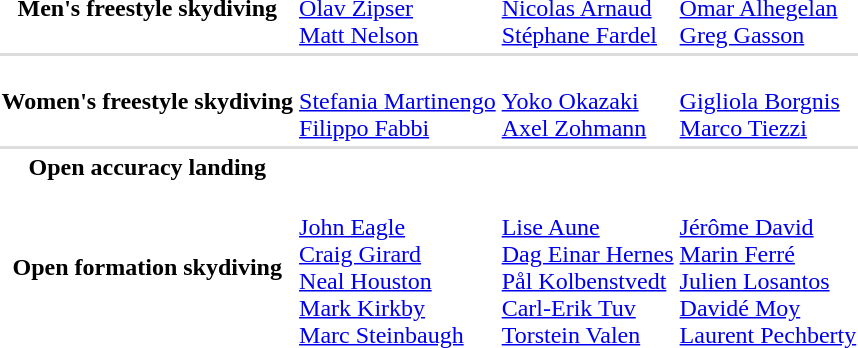<table>
<tr>
<th scope="row">Men's freestyle skydiving</th>
<td><br><a href='#'>Olav Zipser</a><br><a href='#'>Matt Nelson</a></td>
<td><br><a href='#'>Nicolas Arnaud</a><br><a href='#'>Stéphane Fardel</a></td>
<td><br><a href='#'>Omar Alhegelan</a><br><a href='#'>Greg Gasson</a></td>
</tr>
<tr bgcolor=#DDDDDD>
<td colspan=4></td>
</tr>
<tr>
<th scope="row">Women's freestyle skydiving</th>
<td><br><a href='#'>Stefania Martinengo</a><br><a href='#'>Filippo Fabbi</a></td>
<td><br><a href='#'>Yoko Okazaki</a><br><a href='#'>Axel Zohmann</a></td>
<td><br><a href='#'>Gigliola Borgnis</a><br><a href='#'>Marco Tiezzi</a></td>
</tr>
<tr bgcolor=#DDDDDD>
<td colspan=4></td>
</tr>
<tr>
<th scope="row">Open accuracy landing</th>
<td></td>
<td></td>
<td></td>
</tr>
<tr>
<th scope="row">Open formation skydiving</th>
<td><br><a href='#'>John Eagle</a><br><a href='#'>Craig Girard</a><br><a href='#'>Neal Houston</a><br><a href='#'>Mark Kirkby</a><br><a href='#'>Marc Steinbaugh</a></td>
<td><br><a href='#'>Lise Aune</a><br><a href='#'>Dag Einar Hernes</a><br><a href='#'>Pål Kolbenstvedt</a><br><a href='#'>Carl-Erik Tuv</a><br><a href='#'>Torstein Valen</a></td>
<td><br><a href='#'>Jérôme David</a><br><a href='#'>Marin Ferré</a><br><a href='#'>Julien Losantos</a><br><a href='#'>Davidé Moy</a><br><a href='#'>Laurent Pechberty</a></td>
</tr>
</table>
